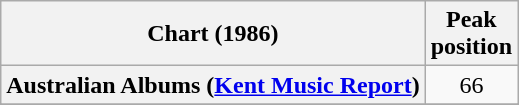<table class="wikitable sortable plainrowheaders" style="text-align:center">
<tr>
<th scope="col">Chart (1986)</th>
<th scope="col">Peak<br>position</th>
</tr>
<tr>
<th scope="row">Australian Albums (<a href='#'>Kent Music Report</a>)</th>
<td>66</td>
</tr>
<tr>
</tr>
<tr>
</tr>
<tr>
</tr>
<tr>
</tr>
<tr>
</tr>
<tr>
</tr>
</table>
